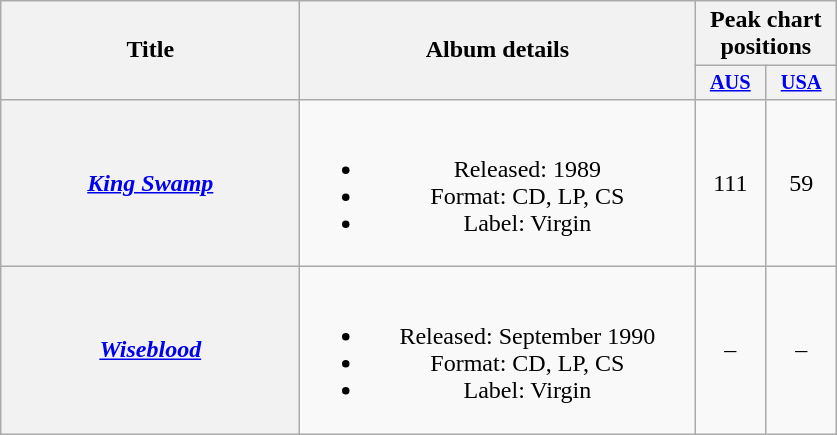<table class="wikitable plainrowheaders" style="text-align:center;" border="1">
<tr>
<th scope="col" rowspan="2" style="width:12em;">Title</th>
<th scope="col" rowspan="2" style="width:16em;">Album details</th>
<th scope="col" colspan="2">Peak chart<br>positions</th>
</tr>
<tr>
<th scope="col" style="width:3em; font-size:85%"><a href='#'>AUS</a><br></th>
<th scope="col" style="width:3em; font-size:85%"><a href='#'>USA</a><br></th>
</tr>
<tr>
<th scope="row"><em><a href='#'>King Swamp</a></em></th>
<td><br><ul><li>Released: 1989</li><li>Format: CD, LP, CS</li><li>Label: Virgin</li></ul></td>
<td>111</td>
<td>59</td>
</tr>
<tr>
<th scope="row"><em><a href='#'>Wiseblood</a></em></th>
<td><br><ul><li>Released: September 1990</li><li>Format: CD, LP, CS</li><li>Label: Virgin</li></ul></td>
<td>–</td>
<td>–</td>
</tr>
</table>
